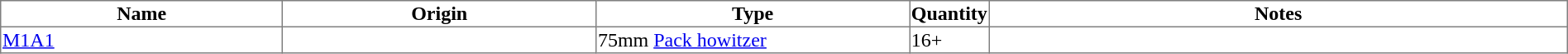<table border="1" style="border-collapse: collapse;" width="100%">
<tr>
<th width="18%">Name</th>
<th width="20%">Origin</th>
<th width="20%">Type</th>
<th width="5%">Quantity</th>
<th>Notes</th>
</tr>
<tr>
<td><a href='#'>M1A1</a></td>
<td></td>
<td>75mm <a href='#'>Pack howitzer</a></td>
<td>16+</td>
<td></td>
</tr>
</table>
